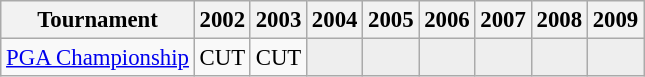<table class="wikitable" style="font-size:95%;text-align:center;">
<tr>
<th>Tournament</th>
<th>2002</th>
<th>2003</th>
<th>2004</th>
<th>2005</th>
<th>2006</th>
<th>2007</th>
<th>2008</th>
<th>2009</th>
</tr>
<tr>
<td align=left><a href='#'>PGA Championship</a></td>
<td>CUT</td>
<td>CUT</td>
<td style="background:#eeeeee;"></td>
<td style="background:#eeeeee;"></td>
<td style="background:#eeeeee;"></td>
<td style="background:#eeeeee;"></td>
<td style="background:#eeeeee;"></td>
<td style="background:#eeeeee;"></td>
</tr>
</table>
